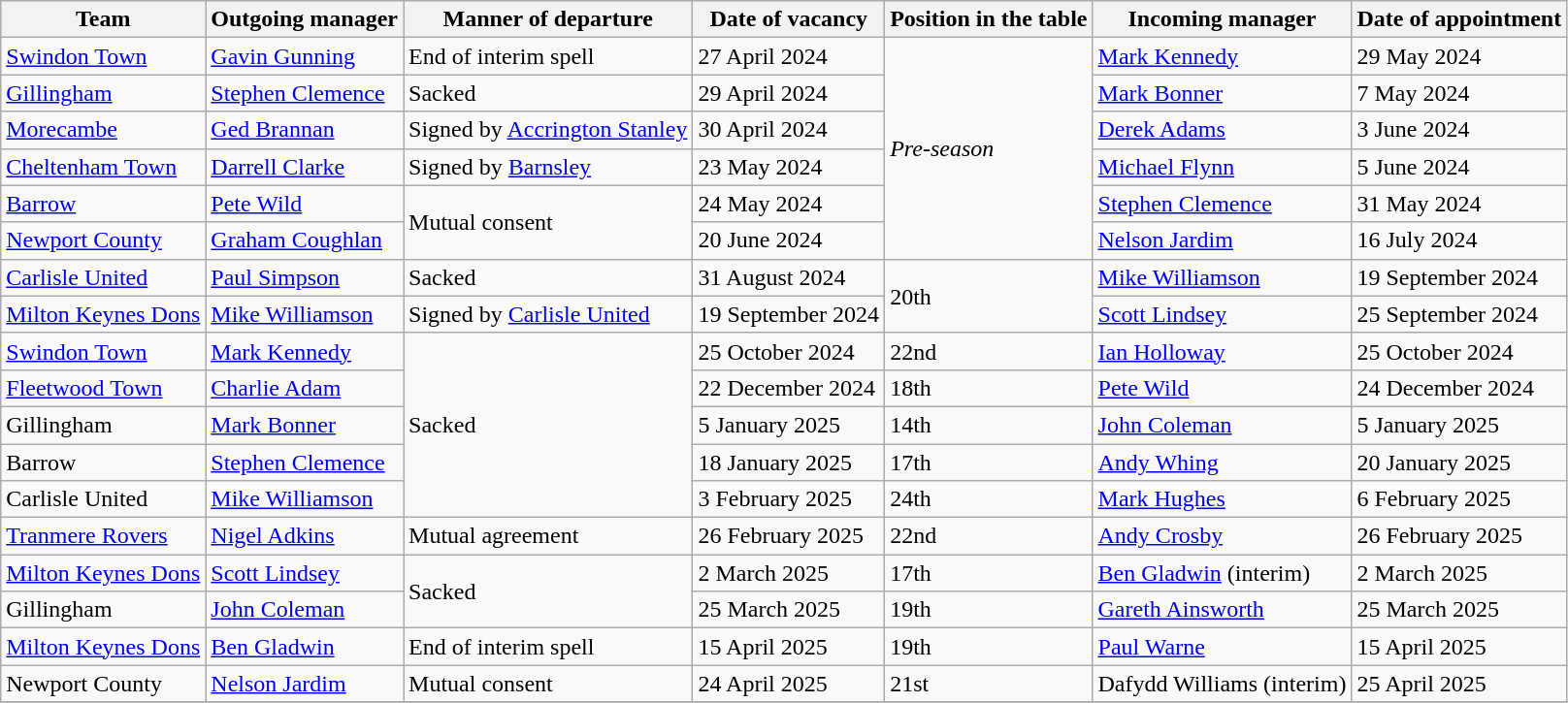<table class="wikitable sortable">
<tr>
<th>Team</th>
<th>Outgoing manager</th>
<th>Manner of departure</th>
<th>Date of vacancy</th>
<th>Position in the table</th>
<th>Incoming manager</th>
<th>Date of appointment</th>
</tr>
<tr>
<td><a href='#'>Swindon Town</a></td>
<td> <a href='#'>Gavin Gunning</a></td>
<td>End of interim spell</td>
<td>27 April 2024</td>
<td rowspan="6"><em>Pre-season</em></td>
<td> <a href='#'>Mark Kennedy</a></td>
<td>29 May 2024</td>
</tr>
<tr>
<td><a href='#'>Gillingham</a></td>
<td> <a href='#'>Stephen Clemence</a></td>
<td>Sacked</td>
<td>29 April 2024</td>
<td> <a href='#'>Mark Bonner</a></td>
<td>7 May 2024</td>
</tr>
<tr>
<td><a href='#'>Morecambe</a></td>
<td> <a href='#'>Ged Brannan</a></td>
<td>Signed by <a href='#'>Accrington Stanley</a></td>
<td>30 April 2024</td>
<td> <a href='#'>Derek Adams</a></td>
<td>3 June 2024</td>
</tr>
<tr>
<td><a href='#'>Cheltenham Town</a></td>
<td> <a href='#'>Darrell Clarke</a></td>
<td>Signed by <a href='#'>Barnsley</a></td>
<td>23 May 2024</td>
<td> <a href='#'>Michael Flynn</a></td>
<td>5 June 2024</td>
</tr>
<tr>
<td><a href='#'>Barrow</a></td>
<td> <a href='#'>Pete Wild</a></td>
<td rowspan="2">Mutual consent</td>
<td>24 May 2024</td>
<td> <a href='#'>Stephen Clemence</a></td>
<td>31 May 2024</td>
</tr>
<tr>
<td><a href='#'>Newport County</a></td>
<td> <a href='#'>Graham Coughlan</a></td>
<td>20 June 2024</td>
<td> <a href='#'>Nelson Jardim</a></td>
<td>16 July 2024</td>
</tr>
<tr>
<td><a href='#'>Carlisle United</a></td>
<td> <a href='#'>Paul Simpson</a></td>
<td>Sacked</td>
<td>31 August 2024</td>
<td rowspan="2">20th</td>
<td> <a href='#'>Mike Williamson</a></td>
<td>19 September 2024</td>
</tr>
<tr>
<td><a href='#'>Milton Keynes Dons</a></td>
<td> <a href='#'>Mike Williamson</a></td>
<td>Signed by <a href='#'>Carlisle United</a></td>
<td>19 September 2024</td>
<td> <a href='#'>Scott Lindsey</a></td>
<td>25 September 2024</td>
</tr>
<tr>
<td><a href='#'>Swindon Town</a></td>
<td> <a href='#'>Mark Kennedy</a></td>
<td rowspan="5">Sacked</td>
<td>25 October 2024</td>
<td>22nd</td>
<td> <a href='#'>Ian Holloway</a></td>
<td>25 October 2024</td>
</tr>
<tr>
<td><a href='#'>Fleetwood Town</a></td>
<td> <a href='#'>Charlie Adam</a></td>
<td>22 December 2024</td>
<td>18th</td>
<td> <a href='#'>Pete Wild</a></td>
<td>24 December 2024</td>
</tr>
<tr>
<td>Gillingham</td>
<td> <a href='#'>Mark Bonner</a></td>
<td>5 January 2025</td>
<td>14th</td>
<td> <a href='#'>John Coleman</a></td>
<td>5 January 2025</td>
</tr>
<tr>
<td>Barrow</td>
<td> <a href='#'>Stephen Clemence</a></td>
<td>18 January 2025</td>
<td>17th</td>
<td> <a href='#'>Andy Whing</a></td>
<td>20 January 2025</td>
</tr>
<tr>
<td>Carlisle United</td>
<td> <a href='#'>Mike Williamson</a></td>
<td>3 February 2025</td>
<td>24th</td>
<td> <a href='#'>Mark Hughes</a></td>
<td>6 February 2025</td>
</tr>
<tr>
<td><a href='#'>Tranmere Rovers</a></td>
<td> <a href='#'>Nigel Adkins</a></td>
<td>Mutual agreement</td>
<td>26 February 2025</td>
<td>22nd</td>
<td> <a href='#'>Andy Crosby</a></td>
<td>26 February 2025</td>
</tr>
<tr>
<td><a href='#'>Milton Keynes Dons</a></td>
<td> <a href='#'>Scott Lindsey</a></td>
<td rowspan="2">Sacked</td>
<td>2 March 2025</td>
<td>17th</td>
<td> <a href='#'>Ben Gladwin</a> (interim)</td>
<td>2 March 2025</td>
</tr>
<tr>
<td>Gillingham</td>
<td> <a href='#'>John Coleman</a></td>
<td>25 March 2025</td>
<td>19th</td>
<td> <a href='#'>Gareth Ainsworth</a></td>
<td>25 March 2025</td>
</tr>
<tr>
<td><a href='#'>Milton Keynes Dons</a></td>
<td> <a href='#'>Ben Gladwin</a></td>
<td>End of interim spell</td>
<td>15 April 2025</td>
<td>19th</td>
<td> <a href='#'>Paul Warne</a></td>
<td>15 April 2025</td>
</tr>
<tr>
<td>Newport County</td>
<td> <a href='#'>Nelson Jardim</a></td>
<td>Mutual consent</td>
<td>24 April 2025</td>
<td>21st</td>
<td> Dafydd Williams (interim)</td>
<td>25 April 2025</td>
</tr>
<tr>
</tr>
</table>
